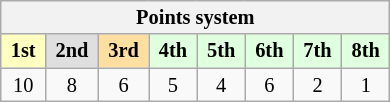<table class="wikitable" style="font-size: 85%; text-align: center">
<tr>
<th colspan=19>Points system</th>
</tr>
<tr>
<td style="background:#ffffbf;"> <strong>1st</strong> </td>
<td style="background:#dfdfdf;"> <strong>2nd</strong> </td>
<td style="background:#ffdf9f;"> <strong>3rd</strong> </td>
<td style="background:#dfffdf;"> <strong>4th</strong> </td>
<td style="background:#dfffdf;"> <strong>5th</strong> </td>
<td style="background:#dfffdf;"> <strong>6th</strong> </td>
<td style="background:#dfffdf;"> <strong>7th</strong> </td>
<td style="background:#dfffdf;"> <strong>8th</strong> </td>
</tr>
<tr>
<td>10</td>
<td>8</td>
<td>6</td>
<td>5</td>
<td>4</td>
<td>6</td>
<td>2</td>
<td>1</td>
</tr>
</table>
